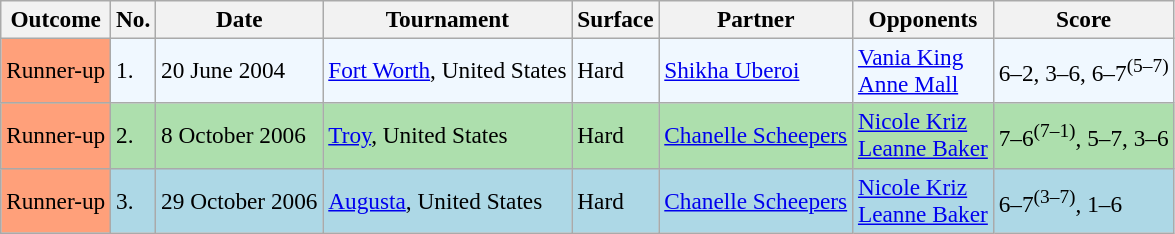<table class="sortable wikitable" style=font-size:97%>
<tr>
<th>Outcome</th>
<th>No.</th>
<th>Date</th>
<th>Tournament</th>
<th>Surface</th>
<th>Partner</th>
<th>Opponents</th>
<th>Score</th>
</tr>
<tr bgcolor="#f0f8ff">
<td bgcolor="FFA07A">Runner-up</td>
<td>1.</td>
<td>20 June 2004</td>
<td><a href='#'>Fort Worth</a>, United States</td>
<td>Hard</td>
<td> <a href='#'>Shikha Uberoi</a></td>
<td> <a href='#'>Vania King</a><br> <a href='#'>Anne Mall</a></td>
<td>6–2, 3–6, 6–7<sup>(5–7)</sup></td>
</tr>
<tr style="background:#addfad;">
<td style="background:#ffa07a;">Runner-up</td>
<td>2.</td>
<td>8 October 2006</td>
<td><a href='#'>Troy</a>, United States</td>
<td>Hard</td>
<td> <a href='#'>Chanelle Scheepers</a></td>
<td> <a href='#'>Nicole Kriz</a><br> <a href='#'>Leanne Baker</a></td>
<td>7–6<sup>(7–1)</sup>, 5–7, 3–6</td>
</tr>
<tr style="background:lightblue;">
<td style="background:#ffa07a;">Runner-up</td>
<td>3.</td>
<td>29 October 2006</td>
<td><a href='#'>Augusta</a>, United States</td>
<td>Hard</td>
<td> <a href='#'>Chanelle Scheepers</a></td>
<td> <a href='#'>Nicole Kriz</a><br> <a href='#'>Leanne Baker</a></td>
<td>6–7<sup>(3–7)</sup>, 1–6</td>
</tr>
</table>
